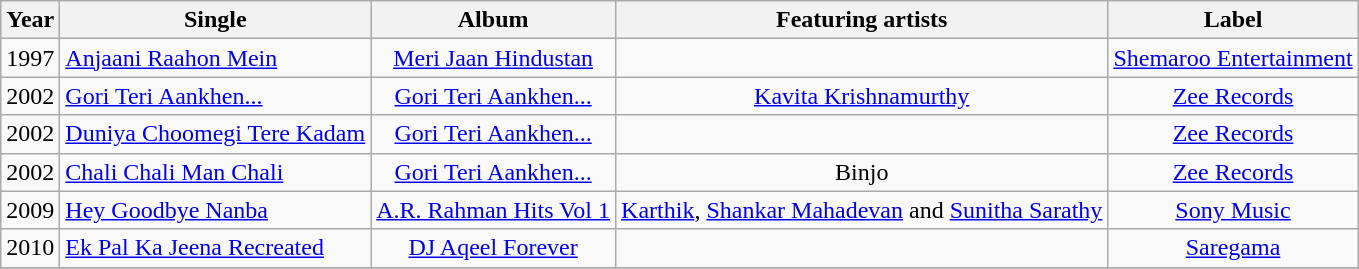<table class="wikitable" style="text-align:center;">
<tr>
<th>Year</th>
<th>Single</th>
<th>Album</th>
<th>Featuring artists</th>
<th>Label</th>
</tr>
<tr>
<td>1997</td>
<td style="text-align:left;"><a href='#'>Anjaani Raahon Mein</a></td>
<td><a href='#'>Meri Jaan Hindustan</a></td>
<td></td>
<td><a href='#'>Shemaroo Entertainment</a></td>
</tr>
<tr>
<td>2002</td>
<td style="text-align:left;"><a href='#'>Gori Teri Aankhen...</a></td>
<td><a href='#'>Gori Teri Aankhen...</a></td>
<td><a href='#'>Kavita Krishnamurthy</a></td>
<td><a href='#'>Zee Records</a></td>
</tr>
<tr>
<td>2002</td>
<td style="text-align:left;"><a href='#'>Duniya Choomegi Tere Kadam</a></td>
<td><a href='#'>Gori Teri Aankhen...</a></td>
<td></td>
<td><a href='#'>Zee Records</a></td>
</tr>
<tr>
<td>2002</td>
<td style="text-align:left;"><a href='#'>Chali Chali Man Chali</a></td>
<td><a href='#'>Gori Teri Aankhen...</a></td>
<td>Binjo</td>
<td><a href='#'>Zee Records</a></td>
</tr>
<tr>
<td>2009</td>
<td style="text-align:left;"><a href='#'>Hey Goodbye Nanba</a></td>
<td><a href='#'>A.R. Rahman Hits Vol 1</a></td>
<td><a href='#'>Karthik</a>, <a href='#'>Shankar Mahadevan</a> and <a href='#'>Sunitha Sarathy</a></td>
<td><a href='#'>Sony Music</a></td>
</tr>
<tr>
<td>2010</td>
<td style="text-align:left;"><a href='#'>Ek Pal Ka Jeena Recreated</a></td>
<td><a href='#'>DJ Aqeel Forever</a></td>
<td></td>
<td><a href='#'>Saregama</a></td>
</tr>
<tr>
</tr>
</table>
